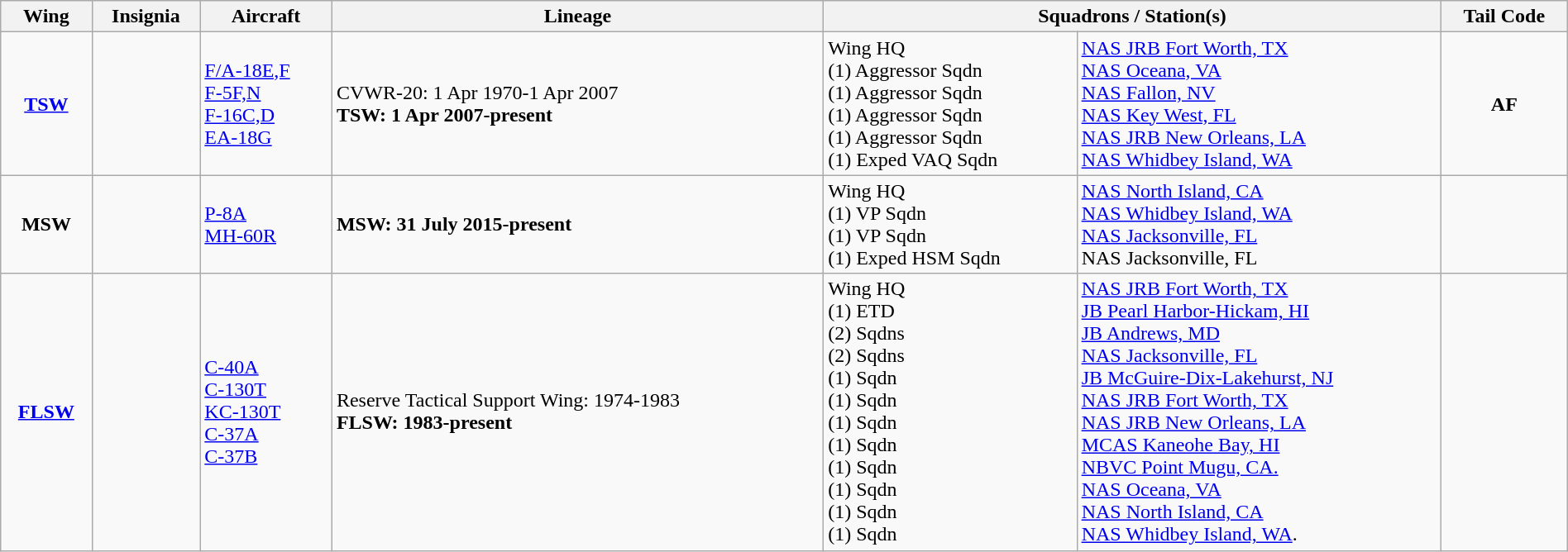<table class="wikitable" width=100% style="text-align: center">
<tr>
<th>Wing</th>
<th>Insignia</th>
<th>Aircraft</th>
<th>Lineage</th>
<th Colspan=2>Squadrons / Station(s)</th>
<th>Tail Code</th>
</tr>
<tr>
<td><strong><a href='#'>TSW</a></strong></td>
<td></td>
<td align=left style="white-space: nowrap;"><a href='#'>F/A-18E,F</a><br><a href='#'>F-5F,N</a><br><a href='#'>F-16C,D</a><br><a href='#'>EA-18G</a></td>
<td style="white-space: nowrap;" align=left>CVWR-20: 1 Apr 1970-1 Apr 2007<br><strong>TSW: 1 Apr 2007-present</strong></td>
<td style="white-space: nowrap;" align=left>Wing HQ<br>(1) Aggressor Sqdn<br>(1) Aggressor Sqdn<br>(1) Aggressor Sqdn<br>(1) Aggressor Sqdn<br>(1) Exped VAQ Sqdn</td>
<td style="white-space: nowrap;" align=left><a href='#'>NAS JRB Fort Worth, TX</a><br><a href='#'>NAS Oceana, VA</a><br><a href='#'>NAS Fallon, NV</a><br><a href='#'>NAS Key West, FL</a><br><a href='#'>NAS JRB New Orleans, LA</a><br><a href='#'>NAS Whidbey Island, WA</a></td>
<td><strong>AF</strong></td>
</tr>
<tr>
<td><strong>MSW</strong></td>
<td></td>
<td align=left style="white-space: nowrap;"><a href='#'>P-8A</a><br><a href='#'>MH-60R</a></td>
<td style="white-space: nowrap;" align=left><strong>MSW: 31 July 2015-present</strong></td>
<td style="white-space: nowrap;" align=left>Wing HQ<br>(1) VP Sqdn<br>(1) VP Sqdn<br>(1) Exped HSM Sqdn</td>
<td style="white-space: nowrap;" align=left><a href='#'>NAS North Island, CA</a><br><a href='#'>NAS Whidbey Island, WA</a><br><a href='#'>NAS Jacksonville, FL</a><br>NAS Jacksonville, FL</td>
<td></td>
</tr>
<tr>
<td><strong><a href='#'>FLSW</a></strong></td>
<td></td>
<td align=left><a href='#'>C-40A</a><br><a href='#'>C-130T</a><br><a href='#'>KC-130T</a><br><a href='#'>C-37A</a><br><a href='#'>C-37B</a></td>
<td style="white-space: nowrap;" align=left>Reserve Tactical Support Wing: 1974-1983<br><strong>FLSW: 1983-present</strong></td>
<td style="white-space: nowrap;" align=left>Wing HQ<br>(1) ETD<br>(2) Sqdns<br>(2) Sqdns<br>(1) Sqdn<br>(1) Sqdn<br>(1) Sqdn<br>(1) Sqdn<br>(1) Sqdn<br>(1) Sqdn<br>(1) Sqdn<br>(1) Sqdn</td>
<td style="white-space: nowrap;" align=left><a href='#'>NAS JRB Fort Worth, TX</a><br><a href='#'>JB Pearl Harbor-Hickam, HI</a><br><a href='#'>JB Andrews, MD</a><br><a href='#'>NAS Jacksonville, FL</a><br><a href='#'>JB McGuire-Dix-Lakehurst, NJ</a><br><a href='#'>NAS JRB Fort Worth, TX</a><br><a href='#'>NAS JRB New Orleans, LA</a><br><a href='#'>MCAS Kaneohe Bay, HI</a><br><a href='#'>NBVC Point Mugu, CA.</a><br><a href='#'>NAS Oceana, VA</a><br><a href='#'>NAS North Island, CA</a><br><a href='#'>NAS Whidbey Island, WA</a>.</td>
</tr>
</table>
